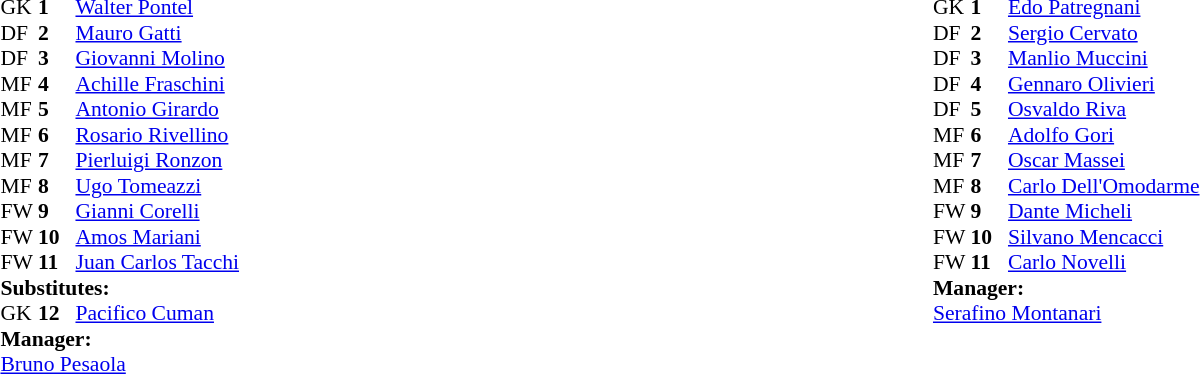<table width="100%">
<tr>
<td valign="top" width="50%"><br><table style="font-size: 90%" cellspacing="0" cellpadding="0" align=center>
<tr>
<th width="25"></th>
<th width="25"></th>
</tr>
<tr>
<td>GK</td>
<td><strong>1</strong></td>
<td> <a href='#'>Walter Pontel</a></td>
<td></td>
<td></td>
</tr>
<tr>
<td>DF</td>
<td><strong>2</strong></td>
<td> <a href='#'>Mauro Gatti</a></td>
</tr>
<tr>
<td>DF</td>
<td><strong>3</strong></td>
<td> <a href='#'>Giovanni Molino</a></td>
</tr>
<tr>
<td>MF</td>
<td><strong>4</strong></td>
<td> <a href='#'>Achille Fraschini</a></td>
</tr>
<tr>
<td>MF</td>
<td><strong>5</strong></td>
<td> <a href='#'>Antonio Girardo</a></td>
</tr>
<tr>
<td>MF</td>
<td><strong>6</strong></td>
<td> <a href='#'>Rosario Rivellino</a></td>
</tr>
<tr>
<td>MF</td>
<td><strong>7</strong></td>
<td> <a href='#'>Pierluigi Ronzon</a></td>
</tr>
<tr>
<td>MF</td>
<td><strong>8</strong></td>
<td> <a href='#'>Ugo Tomeazzi</a></td>
</tr>
<tr>
<td>FW</td>
<td><strong>9</strong></td>
<td> <a href='#'>Gianni Corelli</a></td>
</tr>
<tr>
<td>FW</td>
<td><strong>10</strong></td>
<td> <a href='#'>Amos Mariani</a></td>
</tr>
<tr>
<td>FW</td>
<td><strong>11</strong></td>
<td>  <a href='#'>Juan Carlos Tacchi</a></td>
</tr>
<tr>
<td colspan=4><strong>Substitutes:</strong></td>
</tr>
<tr>
<td>GK</td>
<td><strong>12</strong></td>
<td> <a href='#'>Pacifico Cuman</a></td>
<td></td>
<td></td>
</tr>
<tr>
<td colspan=4><strong>Manager:</strong></td>
</tr>
<tr>
<td colspan="4">  <a href='#'>Bruno Pesaola</a></td>
</tr>
</table>
</td>
<td valign="top" width="50%"><br><table style="font-size: 90%" cellspacing="0" cellpadding="0" align=center>
<tr>
<td colspan="4"></td>
</tr>
<tr>
<th width="25"></th>
<th width="25"></th>
</tr>
<tr>
<td>GK</td>
<td><strong>1</strong></td>
<td> <a href='#'>Edo Patregnani</a></td>
</tr>
<tr>
<td>DF</td>
<td><strong>2</strong></td>
<td> <a href='#'>Sergio Cervato</a></td>
</tr>
<tr>
<td>DF</td>
<td><strong>3</strong></td>
<td> <a href='#'>Manlio Muccini</a></td>
</tr>
<tr>
<td>DF</td>
<td><strong>4</strong></td>
<td> <a href='#'>Gennaro Olivieri</a></td>
</tr>
<tr>
<td>DF</td>
<td><strong>5</strong></td>
<td> <a href='#'>Osvaldo Riva</a></td>
</tr>
<tr>
<td>MF</td>
<td><strong>6</strong></td>
<td> <a href='#'>Adolfo Gori</a></td>
</tr>
<tr>
<td>MF</td>
<td><strong>7</strong></td>
<td>  <a href='#'>Oscar Massei</a></td>
</tr>
<tr>
<td>MF</td>
<td><strong>8</strong></td>
<td> <a href='#'>Carlo Dell'Omodarme</a></td>
</tr>
<tr>
<td>FW</td>
<td><strong>9</strong></td>
<td> <a href='#'>Dante Micheli</a></td>
</tr>
<tr>
<td>FW</td>
<td><strong>10</strong></td>
<td> <a href='#'>Silvano Mencacci</a></td>
</tr>
<tr>
<td>FW</td>
<td><strong>11</strong></td>
<td> <a href='#'>Carlo Novelli</a></td>
</tr>
<tr>
<td colspan=4><strong>Manager:</strong></td>
</tr>
<tr>
<td colspan="4"> <a href='#'>Serafino Montanari</a></td>
</tr>
</table>
</td>
</tr>
</table>
